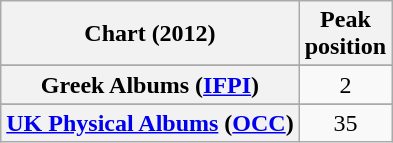<table class="wikitable sortable plainrowheaders" style="text-align:center">
<tr>
<th scope="col">Chart (2012)</th>
<th scope="col">Peak<br>position</th>
</tr>
<tr>
</tr>
<tr>
</tr>
<tr>
</tr>
<tr>
<th scope="row">Greek Albums (<a href='#'>IFPI</a>)</th>
<td>2</td>
</tr>
<tr>
</tr>
<tr>
</tr>
<tr>
<th scope="row"><a href='#'>UK Physical Albums</a> (<a href='#'>OCC</a>)</th>
<td>35</td>
</tr>
</table>
